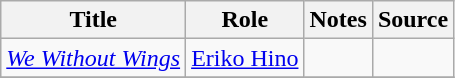<table class="wikitable sortable plainrowheaders">
<tr>
<th>Title</th>
<th>Role</th>
<th class="unsortable">Notes</th>
<th class="unsortable">Source</th>
</tr>
<tr>
<td><em><a href='#'>We Without Wings</a></em></td>
<td><a href='#'>Eriko Hino</a></td>
<td></td>
<td></td>
</tr>
<tr>
</tr>
</table>
